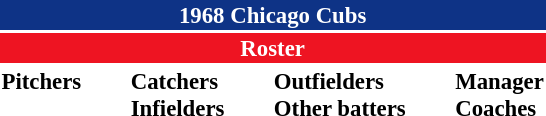<table class="toccolours" style="font-size: 95%;">
<tr>
<th colspan="10" style="background-color: #0e3386; color: white; text-align: center;">1968 Chicago Cubs</th>
</tr>
<tr>
<td colspan="10" style="background-color: #EE1422; color: white; text-align: center;"><strong>Roster</strong></td>
</tr>
<tr>
<td valign="top"><strong>Pitchers</strong><br>
















</td>
<td width="25px"></td>
<td valign="top"><strong>Catchers</strong><br>




<strong>Infielders</strong>








</td>
<td width="25px"></td>
<td valign="top"><strong>Outfielders</strong><br>








<strong>Other batters</strong>
</td>
<td width="25px"></td>
<td valign="top"><strong>Manager</strong><br>
<strong>Coaches</strong>



</td>
</tr>
<tr>
</tr>
</table>
